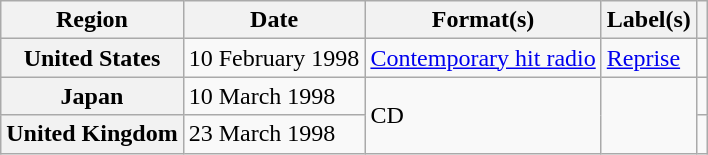<table class="wikitable plainrowheaders">
<tr>
<th scope="col">Region</th>
<th scope="col">Date</th>
<th scope="col">Format(s)</th>
<th scope="col">Label(s)</th>
<th scope="col"></th>
</tr>
<tr>
<th scope="row">United States</th>
<td>10 February 1998</td>
<td><a href='#'>Contemporary hit radio</a></td>
<td><a href='#'>Reprise</a></td>
<td></td>
</tr>
<tr>
<th scope="row">Japan</th>
<td>10 March 1998</td>
<td rowspan="2">CD</td>
<td rowspan="2"></td>
<td></td>
</tr>
<tr>
<th scope="row">United Kingdom</th>
<td>23 March 1998</td>
<td></td>
</tr>
</table>
